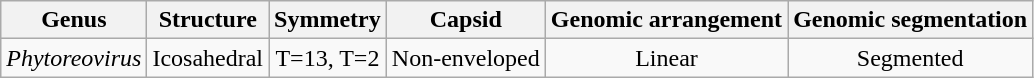<table class="wikitable sortable" style="text-align:center">
<tr>
<th>Genus</th>
<th>Structure</th>
<th>Symmetry</th>
<th>Capsid</th>
<th>Genomic arrangement</th>
<th>Genomic segmentation</th>
</tr>
<tr>
<td><em>Phytoreovirus</em></td>
<td>Icosahedral</td>
<td>T=13, T=2</td>
<td>Non-enveloped</td>
<td>Linear</td>
<td>Segmented</td>
</tr>
</table>
